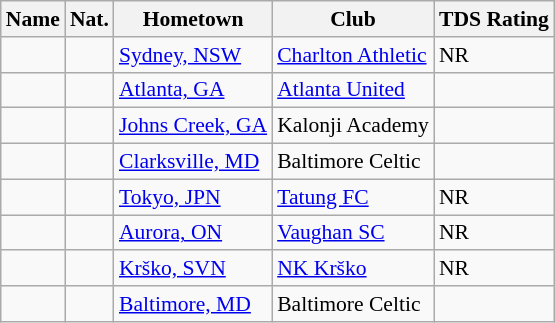<table class="wikitable" style="font-size:90%;" border="1">
<tr>
<th>Name</th>
<th>Nat.</th>
<th>Hometown</th>
<th>Club</th>
<th>TDS Rating</th>
</tr>
<tr>
<td></td>
<td></td>
<td><a href='#'>Sydney, NSW</a></td>
<td><a href='#'>Charlton Athletic</a></td>
<td>NR</td>
</tr>
<tr>
<td></td>
<td></td>
<td><a href='#'>Atlanta, GA</a></td>
<td><a href='#'>Atlanta United</a></td>
<td></td>
</tr>
<tr>
<td></td>
<td></td>
<td><a href='#'>Johns Creek, GA</a></td>
<td>Kalonji Academy</td>
<td></td>
</tr>
<tr>
<td></td>
<td></td>
<td><a href='#'>Clarksville, MD</a></td>
<td>Baltimore Celtic</td>
<td></td>
</tr>
<tr>
<td></td>
<td></td>
<td><a href='#'>Tokyo, JPN</a></td>
<td><a href='#'>Tatung FC</a></td>
<td>NR</td>
</tr>
<tr>
<td></td>
<td></td>
<td><a href='#'>Aurora, ON</a></td>
<td><a href='#'>Vaughan SC</a></td>
<td>NR</td>
</tr>
<tr>
<td></td>
<td></td>
<td><a href='#'>Krško, SVN</a></td>
<td><a href='#'>NK Krško</a></td>
<td>NR</td>
</tr>
<tr>
<td></td>
<td></td>
<td><a href='#'>Baltimore, MD</a></td>
<td>Baltimore Celtic</td>
<td></td>
</tr>
</table>
